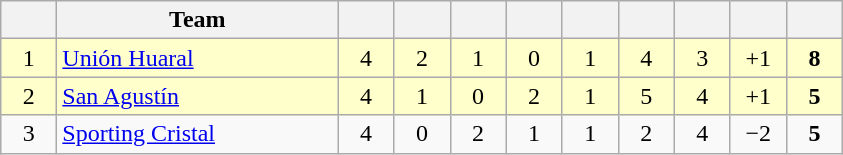<table class="wikitable" style="text-align:center;">
<tr>
<th width="30"></th>
<th width="180">Team</th>
<th width="30"></th>
<th width="30"></th>
<th width="30"></th>
<th width="30"></th>
<th width="30"></th>
<th width="30"></th>
<th width="30"></th>
<th width="30"></th>
<th width="30"></th>
</tr>
<tr bgcolor=ffffcc>
<td>1</td>
<td align=left><a href='#'>Unión Huaral</a></td>
<td>4</td>
<td>2</td>
<td>1</td>
<td>0</td>
<td>1</td>
<td>4</td>
<td>3</td>
<td>+1</td>
<td><strong>8</strong></td>
</tr>
<tr bgcolor=ffffcc>
<td>2</td>
<td align=left><a href='#'>San Agustín</a></td>
<td>4</td>
<td>1</td>
<td>0</td>
<td>2</td>
<td>1</td>
<td>5</td>
<td>4</td>
<td>+1</td>
<td><strong>5</strong></td>
</tr>
<tr bgcolor=>
<td>3</td>
<td align=left><a href='#'>Sporting Cristal</a></td>
<td>4</td>
<td>0</td>
<td>2</td>
<td>1</td>
<td>1</td>
<td>2</td>
<td>4</td>
<td>−2</td>
<td><strong>5</strong></td>
</tr>
</table>
